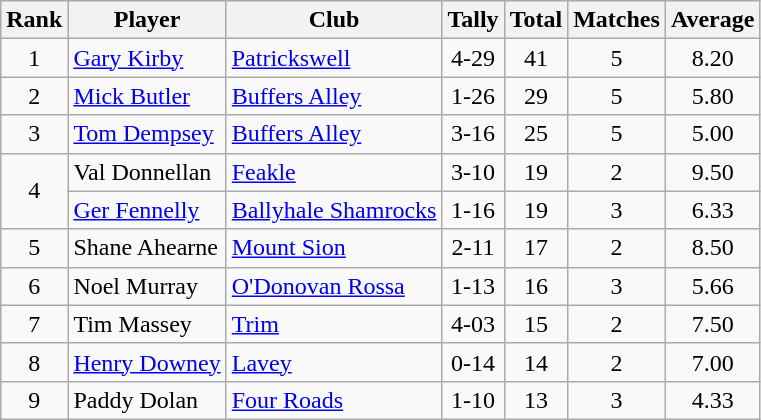<table class="wikitable">
<tr>
<th>Rank</th>
<th>Player</th>
<th>Club</th>
<th>Tally</th>
<th>Total</th>
<th>Matches</th>
<th>Average</th>
</tr>
<tr>
<td rowspan="1" style="text-align:center;">1</td>
<td><a href='#'>Gary Kirby</a></td>
<td><a href='#'>Patrickswell</a></td>
<td align=center>4-29</td>
<td align=center>41</td>
<td align=center>5</td>
<td align=center>8.20</td>
</tr>
<tr>
<td rowspan="1" style="text-align:center;">2</td>
<td><a href='#'>Mick Butler</a></td>
<td><a href='#'>Buffers Alley</a></td>
<td align=center>1-26</td>
<td align=center>29</td>
<td align=center>5</td>
<td align=center>5.80</td>
</tr>
<tr>
<td rowspan="1" style="text-align:center;">3</td>
<td><a href='#'>Tom Dempsey</a></td>
<td><a href='#'>Buffers Alley</a></td>
<td align=center>3-16</td>
<td align=center>25</td>
<td align=center>5</td>
<td align=center>5.00</td>
</tr>
<tr>
<td rowspan="2" style="text-align:center;">4</td>
<td>Val Donnellan</td>
<td><a href='#'>Feakle</a></td>
<td align=center>3-10</td>
<td align=center>19</td>
<td align=center>2</td>
<td align=center>9.50</td>
</tr>
<tr>
<td><a href='#'>Ger Fennelly</a></td>
<td><a href='#'>Ballyhale Shamrocks</a></td>
<td align=center>1-16</td>
<td align=center>19</td>
<td align=center>3</td>
<td align=center>6.33</td>
</tr>
<tr>
<td rowspan="1" style="text-align:center;">5</td>
<td>Shane Ahearne</td>
<td><a href='#'>Mount Sion</a></td>
<td align=center>2-11</td>
<td align=center>17</td>
<td align=center>2</td>
<td align=center>8.50</td>
</tr>
<tr>
<td rowspan="1" style="text-align:center;">6</td>
<td>Noel Murray</td>
<td><a href='#'>O'Donovan Rossa</a></td>
<td align=center>1-13</td>
<td align=center>16</td>
<td align=center>3</td>
<td align=center>5.66</td>
</tr>
<tr>
<td rowspan="1" style="text-align:center;">7</td>
<td>Tim Massey</td>
<td><a href='#'>Trim</a></td>
<td align=center>4-03</td>
<td align=center>15</td>
<td align=center>2</td>
<td align=center>7.50</td>
</tr>
<tr>
<td rowspan="1" style="text-align:center;">8</td>
<td><a href='#'>Henry Downey</a></td>
<td><a href='#'>Lavey</a></td>
<td align=center>0-14</td>
<td align=center>14</td>
<td align=center>2</td>
<td align=center>7.00</td>
</tr>
<tr>
<td rowspan="1" style="text-align:center;">9</td>
<td>Paddy Dolan</td>
<td><a href='#'>Four Roads</a></td>
<td align=center>1-10</td>
<td align=center>13</td>
<td align=center>3</td>
<td align=center>4.33</td>
</tr>
</table>
